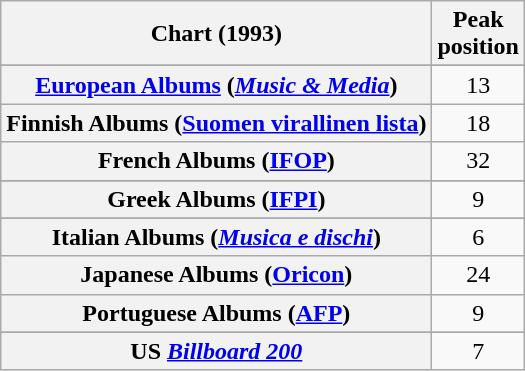<table class="wikitable sortable plainrowheaders" style="text-align:center">
<tr>
<th scope="col">Chart (1993)</th>
<th scope="col">Peak<br>position</th>
</tr>
<tr>
</tr>
<tr>
</tr>
<tr>
</tr>
<tr>
</tr>
<tr>
<th scope="row"><a href='#'>European Albums</a> (<em><a href='#'>Music & Media</a></em>)</th>
<td>13</td>
</tr>
<tr>
<th scope="row">Finnish Albums (<a href='#'>Suomen virallinen lista</a>)</th>
<td>18</td>
</tr>
<tr>
<th scope="row">French Albums (<a href='#'>IFOP</a>)</th>
<td>32</td>
</tr>
<tr>
</tr>
<tr>
<th scope="row">Greek Albums (<a href='#'>IFPI</a>)</th>
<td>9</td>
</tr>
<tr>
</tr>
<tr>
<th scope="row">Italian Albums (<em><a href='#'>Musica e dischi</a></em>)</th>
<td>6</td>
</tr>
<tr>
<th scope="row">Japanese Albums (<a href='#'>Oricon</a>)</th>
<td>24</td>
</tr>
<tr>
<th scope="row">Portuguese Albums (<a href='#'>AFP</a>)</th>
<td>9</td>
</tr>
<tr>
</tr>
<tr>
</tr>
<tr>
</tr>
<tr>
<th scope="row">US <em><a href='#'>Billboard 200</a></em></th>
<td>7</td>
</tr>
</table>
